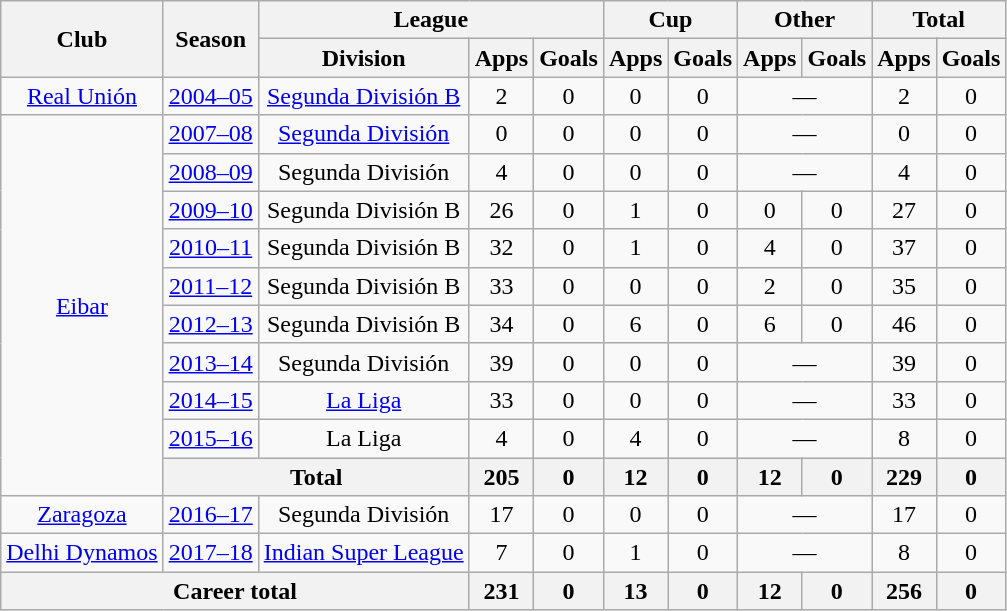<table class="wikitable" style="text-align: center;">
<tr>
<th rowspan="2">Club</th>
<th rowspan="2">Season</th>
<th colspan="3">League</th>
<th colspan="2">Cup</th>
<th colspan="2">Other</th>
<th colspan="2">Total</th>
</tr>
<tr>
<th>Division</th>
<th>Apps</th>
<th>Goals</th>
<th>Apps</th>
<th>Goals</th>
<th>Apps</th>
<th>Goals</th>
<th>Apps</th>
<th>Goals</th>
</tr>
<tr>
<td rowspan="1"><a href='#'>Real Unión</a></td>
<td><a href='#'>2004–05</a></td>
<td><a href='#'>Segunda División B</a></td>
<td>2</td>
<td>0</td>
<td>0</td>
<td>0</td>
<td colspan="2">—</td>
<td>2</td>
<td>0</td>
</tr>
<tr>
<td rowspan="10"><a href='#'>Eibar</a></td>
<td><a href='#'>2007–08</a></td>
<td><a href='#'>Segunda División</a></td>
<td>0</td>
<td>0</td>
<td>0</td>
<td>0</td>
<td colspan="2">—</td>
<td>0</td>
<td>0</td>
</tr>
<tr>
<td><a href='#'>2008–09</a></td>
<td>Segunda División</td>
<td>4</td>
<td>0</td>
<td>0</td>
<td>0</td>
<td colspan="2">—</td>
<td>4</td>
<td>0</td>
</tr>
<tr>
<td><a href='#'>2009–10</a></td>
<td>Segunda División B</td>
<td>26</td>
<td>0</td>
<td>1</td>
<td>0</td>
<td>0</td>
<td>0</td>
<td>27</td>
<td>0</td>
</tr>
<tr>
<td><a href='#'>2010–11</a></td>
<td>Segunda División B</td>
<td>32</td>
<td>0</td>
<td>1</td>
<td>0</td>
<td>4</td>
<td>0</td>
<td>37</td>
<td>0</td>
</tr>
<tr>
<td><a href='#'>2011–12</a></td>
<td>Segunda División B</td>
<td>33</td>
<td>0</td>
<td>0</td>
<td>0</td>
<td>2</td>
<td>0</td>
<td>35</td>
<td>0</td>
</tr>
<tr>
<td><a href='#'>2012–13</a></td>
<td>Segunda División B</td>
<td>34</td>
<td>0</td>
<td>6</td>
<td>0</td>
<td>6</td>
<td>0</td>
<td>46</td>
<td>0</td>
</tr>
<tr>
<td><a href='#'>2013–14</a></td>
<td>Segunda División</td>
<td>39</td>
<td>0</td>
<td>0</td>
<td>0</td>
<td colspan="2">—</td>
<td>39</td>
<td>0</td>
</tr>
<tr>
<td><a href='#'>2014–15</a></td>
<td><a href='#'>La Liga</a></td>
<td>33</td>
<td>0</td>
<td>0</td>
<td>0</td>
<td colspan="2">—</td>
<td>33</td>
<td>0</td>
</tr>
<tr>
<td><a href='#'>2015–16</a></td>
<td>La Liga</td>
<td>4</td>
<td>0</td>
<td>4</td>
<td>0</td>
<td colspan="2">—</td>
<td>8</td>
<td>0</td>
</tr>
<tr>
<th colspan="2">Total</th>
<th>205</th>
<th>0</th>
<th>12</th>
<th>0</th>
<th>12</th>
<th>0</th>
<th>229</th>
<th>0</th>
</tr>
<tr>
<td><a href='#'>Zaragoza</a></td>
<td><a href='#'>2016–17</a></td>
<td>Segunda División</td>
<td>17</td>
<td>0</td>
<td>0</td>
<td>0</td>
<td colspan="2">—</td>
<td>17</td>
<td>0</td>
</tr>
<tr>
<td><a href='#'>Delhi Dynamos</a></td>
<td><a href='#'>2017–18</a></td>
<td><a href='#'>Indian Super League</a></td>
<td>7</td>
<td>0</td>
<td>1</td>
<td>0</td>
<td colspan="2">—</td>
<td>8</td>
<td>0</td>
</tr>
<tr>
<th colspan="3">Career total</th>
<th>231</th>
<th>0</th>
<th>13</th>
<th>0</th>
<th>12</th>
<th>0</th>
<th>256</th>
<th>0</th>
</tr>
</table>
